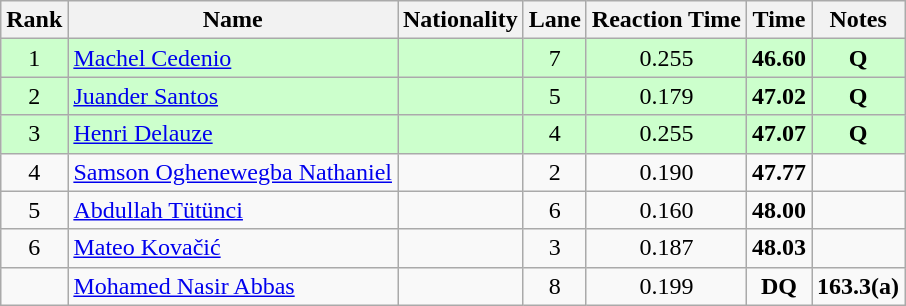<table class="wikitable sortable" style="text-align:center">
<tr>
<th>Rank</th>
<th>Name</th>
<th>Nationality</th>
<th>Lane</th>
<th>Reaction Time</th>
<th>Time</th>
<th>Notes</th>
</tr>
<tr bgcolor=ccffcc>
<td>1</td>
<td align=left><a href='#'>Machel Cedenio</a></td>
<td align=left></td>
<td>7</td>
<td>0.255</td>
<td><strong>46.60</strong></td>
<td><strong>Q</strong></td>
</tr>
<tr bgcolor=ccffcc>
<td>2</td>
<td align=left><a href='#'>Juander Santos</a></td>
<td align=left></td>
<td>5</td>
<td>0.179</td>
<td><strong>47.02</strong></td>
<td><strong>Q</strong></td>
</tr>
<tr bgcolor=ccffcc>
<td>3</td>
<td align=left><a href='#'>Henri Delauze</a></td>
<td align=left></td>
<td>4</td>
<td>0.255</td>
<td><strong>47.07</strong></td>
<td><strong>Q</strong></td>
</tr>
<tr>
<td>4</td>
<td align=left><a href='#'>Samson Oghenewegba Nathaniel</a></td>
<td align=left></td>
<td>2</td>
<td>0.190</td>
<td><strong>47.77</strong></td>
<td></td>
</tr>
<tr>
<td>5</td>
<td align=left><a href='#'>Abdullah Tütünci</a></td>
<td align=left></td>
<td>6</td>
<td>0.160</td>
<td><strong>48.00</strong></td>
<td></td>
</tr>
<tr>
<td>6</td>
<td align=left><a href='#'>Mateo Kovačić</a></td>
<td align=left></td>
<td>3</td>
<td>0.187</td>
<td><strong>48.03</strong></td>
<td></td>
</tr>
<tr>
<td></td>
<td align=left><a href='#'>Mohamed Nasir Abbas</a></td>
<td align=left></td>
<td>8</td>
<td>0.199</td>
<td><strong>DQ</strong></td>
<td><strong>163.3(a)</strong></td>
</tr>
</table>
